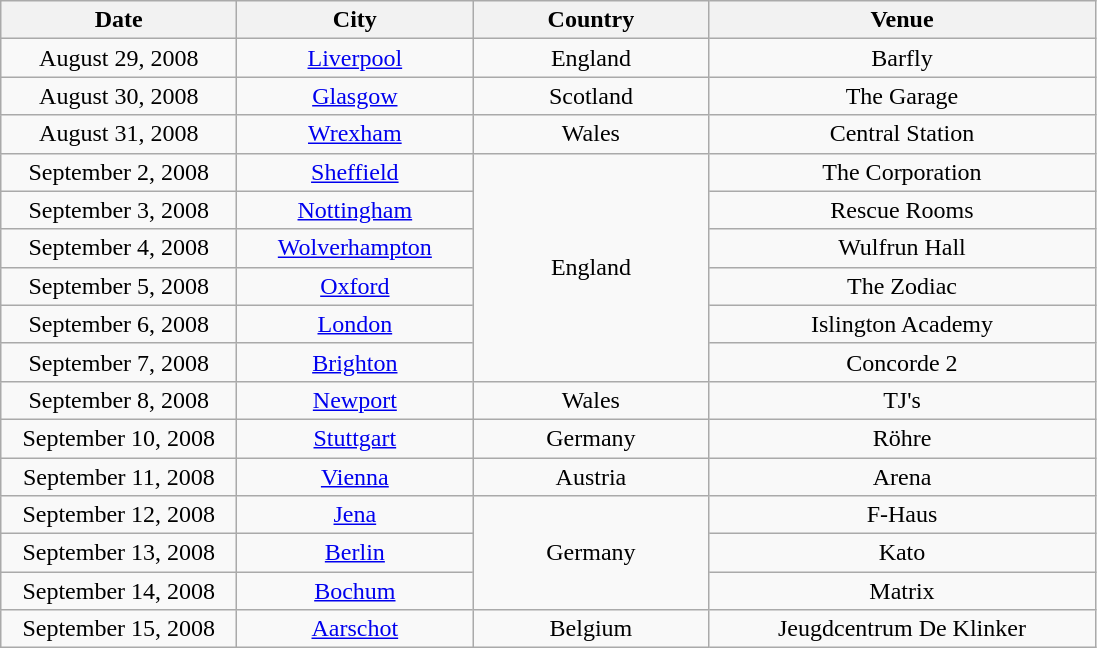<table class="wikitable" style="text-align:center;">
<tr>
<th style="width:150px;">Date</th>
<th style="width:150px;">City</th>
<th style="width:150px;">Country</th>
<th style="width:250px;">Venue</th>
</tr>
<tr>
<td>August 29, 2008</td>
<td><a href='#'>Liverpool</a></td>
<td>England</td>
<td>Barfly</td>
</tr>
<tr>
<td>August 30, 2008</td>
<td><a href='#'>Glasgow</a></td>
<td>Scotland</td>
<td>The Garage</td>
</tr>
<tr>
<td>August 31, 2008</td>
<td><a href='#'>Wrexham</a></td>
<td>Wales</td>
<td>Central Station</td>
</tr>
<tr>
<td>September 2, 2008</td>
<td><a href='#'>Sheffield</a></td>
<td rowspan="6">England</td>
<td>The Corporation</td>
</tr>
<tr>
<td>September 3, 2008</td>
<td><a href='#'>Nottingham</a></td>
<td>Rescue Rooms</td>
</tr>
<tr>
<td>September 4, 2008</td>
<td><a href='#'>Wolverhampton</a></td>
<td>Wulfrun Hall</td>
</tr>
<tr>
<td>September 5, 2008</td>
<td><a href='#'>Oxford</a></td>
<td>The Zodiac</td>
</tr>
<tr>
<td>September 6, 2008</td>
<td><a href='#'>London</a></td>
<td>Islington Academy</td>
</tr>
<tr>
<td>September 7, 2008</td>
<td><a href='#'>Brighton</a></td>
<td>Concorde 2</td>
</tr>
<tr>
<td>September 8, 2008</td>
<td><a href='#'>Newport</a></td>
<td>Wales</td>
<td>TJ's</td>
</tr>
<tr>
<td>September 10, 2008</td>
<td><a href='#'>Stuttgart</a></td>
<td>Germany</td>
<td>Röhre</td>
</tr>
<tr>
<td>September 11, 2008</td>
<td><a href='#'>Vienna</a></td>
<td>Austria</td>
<td>Arena</td>
</tr>
<tr>
<td>September 12, 2008</td>
<td><a href='#'>Jena</a></td>
<td rowspan="3">Germany</td>
<td>F-Haus</td>
</tr>
<tr>
<td>September 13, 2008</td>
<td><a href='#'>Berlin</a></td>
<td>Kato</td>
</tr>
<tr>
<td>September 14, 2008</td>
<td><a href='#'>Bochum</a></td>
<td>Matrix</td>
</tr>
<tr>
<td>September 15, 2008</td>
<td><a href='#'>Aarschot</a></td>
<td>Belgium</td>
<td>Jeugdcentrum De Klinker</td>
</tr>
</table>
